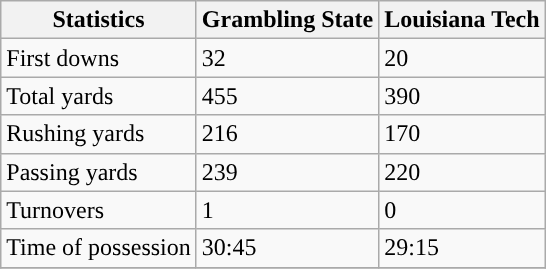<table class="wikitable">
<tr>
<th>Statistics</th>
<th>Grambling State</th>
<th>Louisiana Tech</th>
</tr>
<tr>
<td>First downs</td>
<td>32</td>
<td>20</td>
</tr>
<tr>
<td>Total yards</td>
<td>455</td>
<td>390</td>
</tr>
<tr>
<td>Rushing yards</td>
<td>216</td>
<td>170</td>
</tr>
<tr>
<td>Passing yards</td>
<td>239</td>
<td>220</td>
</tr>
<tr>
<td>Turnovers</td>
<td>1</td>
<td>0</td>
</tr>
<tr>
<td>Time of possession</td>
<td>30:45</td>
<td>29:15</td>
</tr>
<tr>
</tr>
</table>
